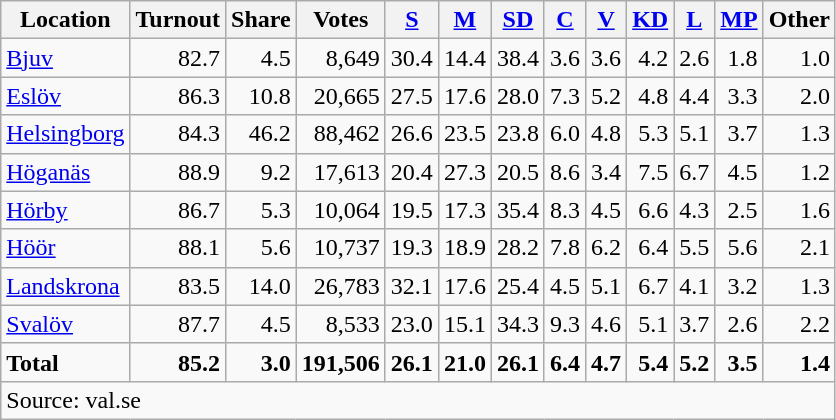<table class="wikitable sortable" style=text-align:right>
<tr>
<th>Location</th>
<th>Turnout</th>
<th>Share</th>
<th>Votes</th>
<th><a href='#'>S</a></th>
<th><a href='#'>M</a></th>
<th><a href='#'>SD</a></th>
<th><a href='#'>C</a></th>
<th><a href='#'>V</a></th>
<th><a href='#'>KD</a></th>
<th><a href='#'>L</a></th>
<th><a href='#'>MP</a></th>
<th>Other</th>
</tr>
<tr>
<td align=left><a href='#'>Bjuv</a></td>
<td>82.7</td>
<td>4.5</td>
<td>8,649</td>
<td>30.4</td>
<td>14.4</td>
<td>38.4</td>
<td>3.6</td>
<td>3.6</td>
<td>4.2</td>
<td>2.6</td>
<td>1.8</td>
<td>1.0</td>
</tr>
<tr>
<td align=left><a href='#'>Eslöv</a></td>
<td>86.3</td>
<td>10.8</td>
<td>20,665</td>
<td>27.5</td>
<td>17.6</td>
<td>28.0</td>
<td>7.3</td>
<td>5.2</td>
<td>4.8</td>
<td>4.4</td>
<td>3.3</td>
<td>2.0</td>
</tr>
<tr>
<td align=left><a href='#'>Helsingborg</a></td>
<td>84.3</td>
<td>46.2</td>
<td>88,462</td>
<td>26.6</td>
<td>23.5</td>
<td>23.8</td>
<td>6.0</td>
<td>4.8</td>
<td>5.3</td>
<td>5.1</td>
<td>3.7</td>
<td>1.3</td>
</tr>
<tr>
<td align=left><a href='#'>Höganäs</a></td>
<td>88.9</td>
<td>9.2</td>
<td>17,613</td>
<td>20.4</td>
<td>27.3</td>
<td>20.5</td>
<td>8.6</td>
<td>3.4</td>
<td>7.5</td>
<td>6.7</td>
<td>4.5</td>
<td>1.2</td>
</tr>
<tr>
<td align=left><a href='#'>Hörby</a></td>
<td>86.7</td>
<td>5.3</td>
<td>10,064</td>
<td>19.5</td>
<td>17.3</td>
<td>35.4</td>
<td>8.3</td>
<td>4.5</td>
<td>6.6</td>
<td>4.3</td>
<td>2.5</td>
<td>1.6</td>
</tr>
<tr>
<td align=left><a href='#'>Höör</a></td>
<td>88.1</td>
<td>5.6</td>
<td>10,737</td>
<td>19.3</td>
<td>18.9</td>
<td>28.2</td>
<td>7.8</td>
<td>6.2</td>
<td>6.4</td>
<td>5.5</td>
<td>5.6</td>
<td>2.1</td>
</tr>
<tr>
<td align=left><a href='#'>Landskrona</a></td>
<td>83.5</td>
<td>14.0</td>
<td>26,783</td>
<td>32.1</td>
<td>17.6</td>
<td>25.4</td>
<td>4.5</td>
<td>5.1</td>
<td>6.7</td>
<td>4.1</td>
<td>3.2</td>
<td>1.3</td>
</tr>
<tr>
<td align=left><a href='#'>Svalöv</a></td>
<td>87.7</td>
<td>4.5</td>
<td>8,533</td>
<td>23.0</td>
<td>15.1</td>
<td>34.3</td>
<td>9.3</td>
<td>4.6</td>
<td>5.1</td>
<td>3.7</td>
<td>2.6</td>
<td>2.2</td>
</tr>
<tr>
<td align=left><strong>Total</strong></td>
<td><strong>85.2</strong></td>
<td><strong>3.0</strong></td>
<td><strong>191,506</strong></td>
<td><strong>26.1</strong></td>
<td><strong>21.0</strong></td>
<td><strong>26.1</strong></td>
<td><strong>6.4</strong></td>
<td><strong>4.7</strong></td>
<td><strong>5.4</strong></td>
<td><strong>5.2</strong></td>
<td><strong>3.5</strong></td>
<td><strong>1.4</strong></td>
</tr>
<tr>
<td align=left colspan=13>Source: val.se</td>
</tr>
</table>
